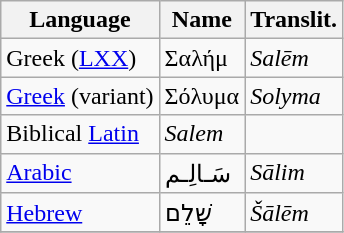<table class="wikitable">
<tr>
<th>Language</th>
<th>Name</th>
<th>Translit.</th>
</tr>
<tr>
<td>Greek (<a href='#'>LXX</a>)</td>
<td>Σαλήμ</td>
<td><em>Salēm</em></td>
</tr>
<tr>
<td><a href='#'>Greek</a> (variant)</td>
<td>Σόλυμα</td>
<td><em>Solyma</em></td>
</tr>
<tr>
<td>Biblical <a href='#'>Latin</a></td>
<td><em>Salem</em></td>
<td></td>
</tr>
<tr>
<td><a href='#'>Arabic</a></td>
<td>سَـالِـم</td>
<td><em>Sālim</em></td>
</tr>
<tr>
<td><a href='#'>Hebrew</a></td>
<td>שָׁלֵם</td>
<td><em>Šālēm</em></td>
</tr>
<tr>
</tr>
</table>
